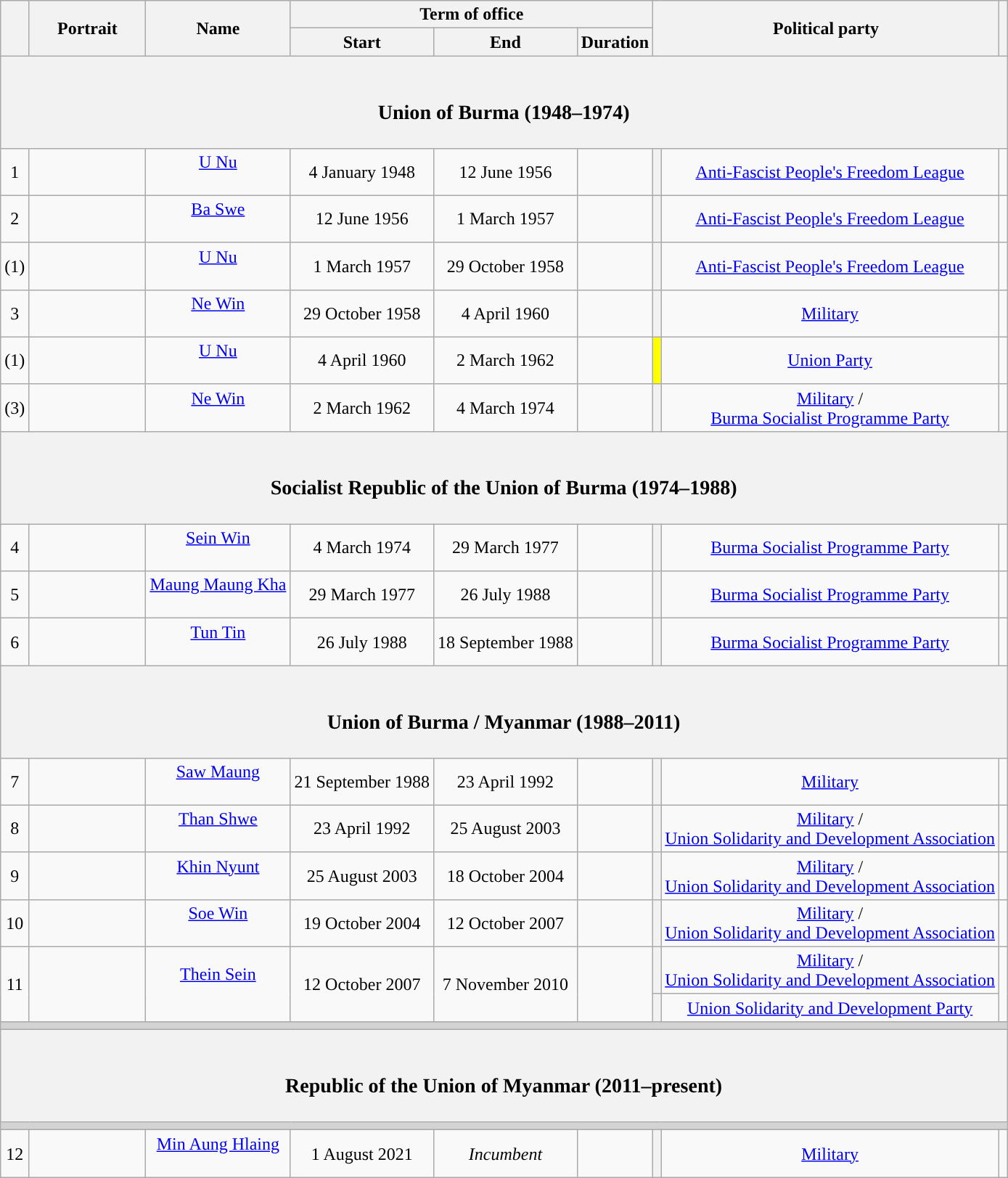<table class="wikitable" style="text-align:center;">
<tr>
<th rowspan=2></th>
<th rowspan=2 width=100>Portrait</th>
<th rowspan=2>Name<br></th>
<th colspan=3>Term of office</th>
<th colspan=2 rowspan=2>Political party</th>
<th rowspan=2></th>
</tr>
<tr>
<th>Start</th>
<th>End</th>
<th>Duration</th>
</tr>
<tr>
<th colspan="9"><br><h3>Union of Burma (1948–1974)</h3></th>
</tr>
<tr>
<td>1</td>
<td></td>
<td><a href='#'>U Nu</a><br><br></td>
<td>4 January 1948</td>
<td>12 June 1956<br></td>
<td></td>
<th style="background:"></th>
<td><a href='#'>Anti-Fascist People's Freedom League</a></td>
<td></td>
</tr>
<tr>
<td>2</td>
<td></td>
<td><a href='#'>Ba Swe</a><br><br></td>
<td>12 June 1956</td>
<td>1 March 1957</td>
<td></td>
<th style="background:"></th>
<td><a href='#'>Anti-Fascist People's Freedom League</a></td>
<td></td>
</tr>
<tr>
<td>(1)</td>
<td></td>
<td><a href='#'>U Nu</a><br><br></td>
<td>1 March 1957</td>
<td>29 October 1958</td>
<td></td>
<th style="background:"></th>
<td><a href='#'>Anti-Fascist People's Freedom League</a></td>
<td></td>
</tr>
<tr>
<td>3</td>
<td></td>
<td><a href='#'>Ne Win</a><br><br></td>
<td>29 October 1958</td>
<td>4 April 1960</td>
<td></td>
<th style="background:"></th>
<td><a href='#'>Military</a></td>
<td></td>
</tr>
<tr>
<td>(1)</td>
<td></td>
<td><a href='#'>U Nu</a><br><br></td>
<td>4 April 1960</td>
<td>2 March 1962<br></td>
<td></td>
<th style="background:Yellow;"></th>
<td><a href='#'>Union Party</a><br></td>
<td></td>
</tr>
<tr>
<td>(3)</td>
<td></td>
<td><a href='#'>Ne Win</a><br><br></td>
<td>2 March 1962</td>
<td>4 March 1974</td>
<td></td>
<th style="background:"></th>
<td><a href='#'>Military</a> / <br> <a href='#'>Burma Socialist Programme Party</a></td>
<td></td>
</tr>
<tr>
<th colspan="9"><br><h3>Socialist Republic of the Union of Burma (1974–1988)</h3></th>
</tr>
<tr>
<td>4</td>
<td></td>
<td><a href='#'>Sein Win</a><br><br></td>
<td>4 March 1974</td>
<td>29 March 1977</td>
<td></td>
<th style="background:"></th>
<td><a href='#'>Burma Socialist Programme Party</a></td>
<td></td>
</tr>
<tr>
<td>5</td>
<td></td>
<td><a href='#'>Maung Maung Kha</a><br><br></td>
<td>29 March 1977</td>
<td>26 July 1988<br></td>
<td></td>
<th style="background:"></th>
<td><a href='#'>Burma Socialist Programme Party</a></td>
<td></td>
</tr>
<tr>
<td>6</td>
<td></td>
<td><a href='#'>Tun Tin</a><br><br></td>
<td>26 July 1988</td>
<td>18 September 1988<br></td>
<td></td>
<th style="background:"></th>
<td><a href='#'>Burma Socialist Programme Party</a></td>
<td></td>
</tr>
<tr>
<th colspan="9"><br><h3>Union of Burma / Myanmar (1988–2011)</h3></th>
</tr>
<tr>
<td>7</td>
<td></td>
<td><a href='#'>Saw Maung</a><br><br></td>
<td>21 September 1988</td>
<td>23 April 1992<br></td>
<td></td>
<th style="background:"></th>
<td><a href='#'>Military</a></td>
<td></td>
</tr>
<tr>
<td>8</td>
<td></td>
<td><a href='#'>Than Shwe</a><br><br></td>
<td>23 April 1992</td>
<td>25 August 2003</td>
<td></td>
<th style="background:"></th>
<td><a href='#'>Military</a> / <br> <a href='#'>Union Solidarity and Development Association</a></td>
<td></td>
</tr>
<tr>
<td>9</td>
<td></td>
<td><a href='#'>Khin Nyunt</a><br><br></td>
<td>25 August 2003</td>
<td>18 October 2004<br></td>
<td></td>
<th style="background:"></th>
<td><a href='#'>Military</a> / <br> <a href='#'>Union Solidarity and Development Association</a></td>
<td></td>
</tr>
<tr>
<td>10</td>
<td></td>
<td><a href='#'>Soe Win</a><br><br></td>
<td>19 October 2004</td>
<td>12 October 2007<br></td>
<td></td>
<th style="background:"></th>
<td><a href='#'>Military</a> / <br> <a href='#'>Union Solidarity and Development Association</a></td>
<td></td>
</tr>
<tr>
<td rowspan="2">11</td>
<td rowspan="2"></td>
<td rowspan="2"><a href='#'>Thein Sein</a><br><br></td>
<td rowspan="2">12 October 2007</td>
<td rowspan="2">7 November 2010</td>
<td rowspan="2"></td>
<th style="background:"></th>
<td><a href='#'>Military</a> / <br> <a href='#'>Union Solidarity and Development Association</a><br></td>
<td rowspan="2"></td>
</tr>
<tr>
<th style="background:"></th>
<td><a href='#'>Union Solidarity and Development Party</a><br></td>
</tr>
<tr>
<td colspan="9" bgcolor="lightgrey"></td>
</tr>
<tr>
<th colspan="9"><br><h3>Republic of the Union of Myanmar (2011–present)</h3></th>
</tr>
<tr>
<td colspan="9" bgcolor="lightgrey"></td>
</tr>
<tr>
<td>12</td>
<td></td>
<td><a href='#'>Min Aung Hlaing</a><br><br></td>
<td>1 August 2021</td>
<td><em>Incumbent</em></td>
<td></td>
<th style="background:"></th>
<td><a href='#'>Military</a></td>
<td></td>
</tr>
</table>
